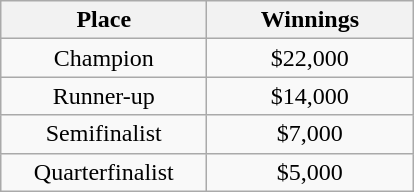<table class="wikitable">
<tr>
<th bgcolor="#efefef" width="130">Place</th>
<th bgcolor="#efefef" width="130">Winnings</th>
</tr>
<tr align=center>
<td>Champion</td>
<td>$22,000</td>
</tr>
<tr align=center>
<td>Runner-up</td>
<td>$14,000</td>
</tr>
<tr align=center>
<td>Semifinalist</td>
<td>$7,000</td>
</tr>
<tr align=center>
<td>Quarterfinalist</td>
<td>$5,000</td>
</tr>
</table>
